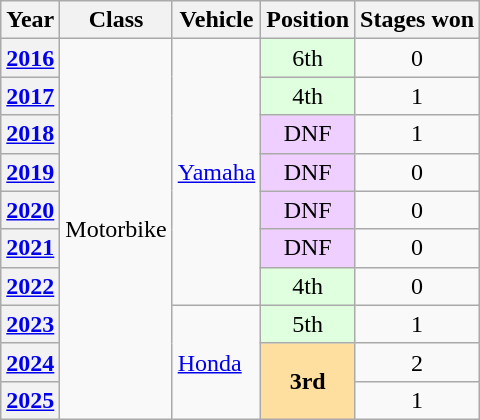<table class="wikitable">
<tr>
<th>Year</th>
<th>Class</th>
<th>Vehicle</th>
<th>Position</th>
<th>Stages won</th>
</tr>
<tr>
<th><a href='#'>2016</a></th>
<td rowspan=10>Motorbike</td>
<td rowspan=7> <a href='#'>Yamaha</a></td>
<td align="center" style="background:#DFFFDF;">6th</td>
<td align="center">0</td>
</tr>
<tr>
<th><a href='#'>2017</a></th>
<td align="center" style="background:#DFFFDF;">4th</td>
<td align="center">1</td>
</tr>
<tr>
<th><a href='#'>2018</a></th>
<td align="center" style="background:#EFCFFF;">DNF</td>
<td align="center">1</td>
</tr>
<tr>
<th><a href='#'>2019</a></th>
<td align="center" style="background:#EFCFFF;">DNF</td>
<td align="center">0</td>
</tr>
<tr>
<th><a href='#'>2020</a></th>
<td align="center" style="background:#EFCFFF;">DNF</td>
<td align="center">0</td>
</tr>
<tr>
<th><a href='#'>2021</a></th>
<td align="center" style="background:#EFCFFF;">DNF</td>
<td align="center">0</td>
</tr>
<tr>
<th><a href='#'>2022</a></th>
<td align="center" style="background:#DFFFDF;">4th</td>
<td align="center">0</td>
</tr>
<tr>
<th><a href='#'>2023</a></th>
<td rowspan=3> <a href='#'>Honda</a></td>
<td align="center" style="background:#DFFFDF;">5th</td>
<td align="center">1</td>
</tr>
<tr>
<th><a href='#'>2024</a></th>
<td rowspan="2" align="center" style="background:#FFDF9F;"><strong>3rd</strong></td>
<td align="center">2</td>
</tr>
<tr>
<th><a href='#'>2025</a></th>
<td align="center">1</td>
</tr>
</table>
